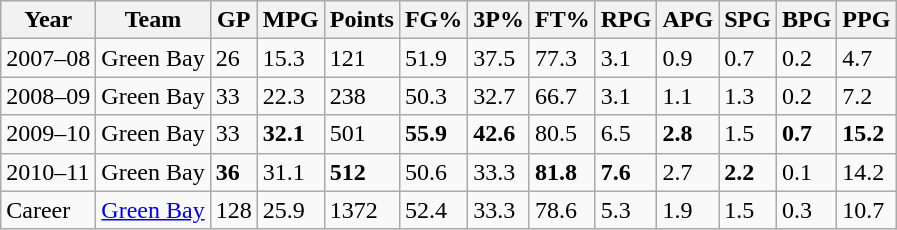<table class="wikitable">
<tr>
<th>Year</th>
<th>Team</th>
<th>GP</th>
<th>MPG</th>
<th>Points</th>
<th>FG%</th>
<th>3P%</th>
<th>FT%</th>
<th>RPG</th>
<th>APG</th>
<th>SPG</th>
<th>BPG</th>
<th>PPG</th>
</tr>
<tr>
<td>2007–08</td>
<td>Green Bay</td>
<td>26</td>
<td>15.3</td>
<td>121</td>
<td>51.9</td>
<td>37.5</td>
<td>77.3</td>
<td>3.1</td>
<td>0.9</td>
<td>0.7</td>
<td>0.2</td>
<td>4.7</td>
</tr>
<tr>
<td>2008–09</td>
<td>Green Bay</td>
<td>33</td>
<td>22.3</td>
<td>238</td>
<td>50.3</td>
<td>32.7</td>
<td>66.7</td>
<td>3.1</td>
<td>1.1</td>
<td>1.3</td>
<td>0.2</td>
<td>7.2</td>
</tr>
<tr>
<td>2009–10</td>
<td>Green Bay</td>
<td>33</td>
<td><strong>32.1</strong></td>
<td>501</td>
<td><strong>55.9</strong></td>
<td><strong>42.6</strong></td>
<td>80.5</td>
<td>6.5</td>
<td><strong>2.8</strong></td>
<td>1.5</td>
<td><strong>0.7</strong></td>
<td><strong>15.2</strong></td>
</tr>
<tr>
<td>2010–11</td>
<td>Green Bay</td>
<td><strong>36</strong></td>
<td>31.1</td>
<td><strong>512</strong></td>
<td>50.6</td>
<td>33.3</td>
<td><strong>81.8</strong></td>
<td><strong>7.6</strong></td>
<td>2.7</td>
<td><strong>2.2</strong></td>
<td>0.1</td>
<td>14.2</td>
</tr>
<tr>
<td>Career</td>
<td><a href='#'>Green Bay</a></td>
<td>128</td>
<td>25.9</td>
<td>1372</td>
<td>52.4</td>
<td>33.3</td>
<td>78.6</td>
<td>5.3</td>
<td>1.9</td>
<td>1.5</td>
<td>0.3</td>
<td>10.7</td>
</tr>
</table>
